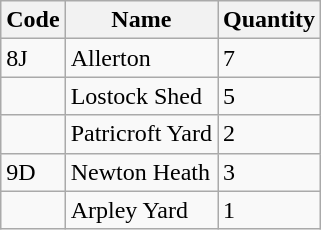<table class="wikitable floatright">
<tr>
<th>Code</th>
<th>Name</th>
<th>Quantity</th>
</tr>
<tr>
<td>8J</td>
<td>Allerton</td>
<td>7</td>
</tr>
<tr>
<td></td>
<td>Lostock Shed</td>
<td>5</td>
</tr>
<tr>
<td></td>
<td>Patricroft Yard</td>
<td>2</td>
</tr>
<tr>
<td>9D</td>
<td>Newton Heath</td>
<td>3</td>
</tr>
<tr>
<td></td>
<td>Arpley Yard</td>
<td>1</td>
</tr>
</table>
